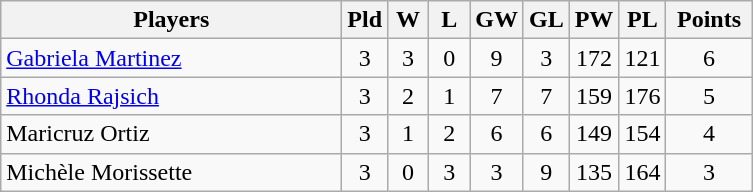<table class=wikitable style="text-align:center">
<tr>
<th width=220>Players</th>
<th width=20>Pld</th>
<th width=20>W</th>
<th width=20>L</th>
<th width=20>GW</th>
<th width=20>GL</th>
<th width=20>PW</th>
<th width=20>PL</th>
<th width=50>Points</th>
</tr>
<tr>
<td align=left> <a href='#'>Gabriela Martinez</a></td>
<td>3</td>
<td>3</td>
<td>0</td>
<td>9</td>
<td>3</td>
<td>172</td>
<td>121</td>
<td>6</td>
</tr>
<tr>
<td align=left> <a href='#'>Rhonda Rajsich</a></td>
<td>3</td>
<td>2</td>
<td>1</td>
<td>7</td>
<td>7</td>
<td>159</td>
<td>176</td>
<td>5</td>
</tr>
<tr>
<td align=left> Maricruz Ortiz</td>
<td>3</td>
<td>1</td>
<td>2</td>
<td>6</td>
<td>6</td>
<td>149</td>
<td>154</td>
<td>4</td>
</tr>
<tr>
<td align=left> Michèle Morissette</td>
<td>3</td>
<td>0</td>
<td>3</td>
<td>3</td>
<td>9</td>
<td>135</td>
<td>164</td>
<td>3</td>
</tr>
</table>
